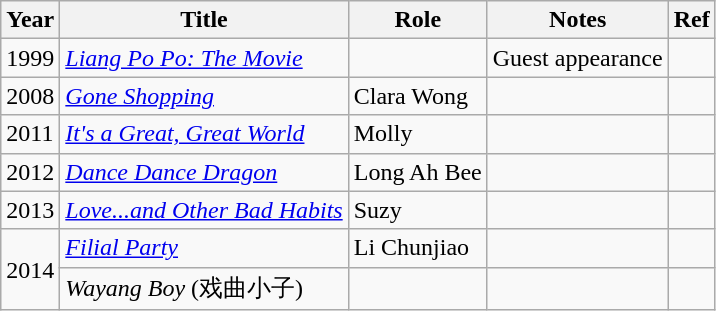<table class="wikitable sortable">
<tr>
<th>Year</th>
<th>Title</th>
<th>Role</th>
<th class="unsortable">Notes</th>
<th class="unsortable">Ref</th>
</tr>
<tr>
<td>1999</td>
<td><em><a href='#'>Liang Po Po: The Movie</a></em></td>
<td></td>
<td>Guest appearance</td>
<td></td>
</tr>
<tr>
<td>2008</td>
<td><em><a href='#'>Gone Shopping</a></em></td>
<td>Clara Wong</td>
<td></td>
<td></td>
</tr>
<tr>
<td>2011</td>
<td><em><a href='#'>It's a Great, Great World</a></em></td>
<td>Molly</td>
<td></td>
<td></td>
</tr>
<tr>
<td>2012</td>
<td><em><a href='#'>Dance Dance Dragon</a></em></td>
<td>Long Ah Bee</td>
<td></td>
<td></td>
</tr>
<tr>
<td>2013</td>
<td><em><a href='#'>Love...and Other Bad Habits</a></em></td>
<td>Suzy</td>
<td></td>
<td></td>
</tr>
<tr>
<td rowspan="2">2014</td>
<td><em><a href='#'>Filial Party</a></em></td>
<td>Li Chunjiao</td>
<td></td>
<td></td>
</tr>
<tr>
<td><em>Wayang Boy</em> (戏曲小子)</td>
<td></td>
<td></td>
<td></td>
</tr>
</table>
